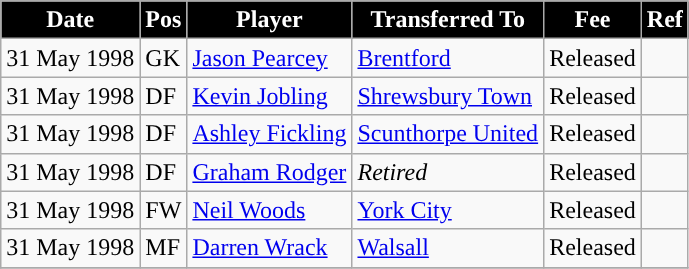<table class="wikitable plainrowheaders sortable">
<tr>
<th style="background:#000000; color:#FFFFFF; ">Date</th>
<th style="background:#000000; color:#FFFFff; ">Pos</th>
<th style="background:#000000; color:#FFFFff; ">Player</th>
<th style="background:#000000; color:#FFFFff; ">Transferred To</th>
<th style="background:#000000; color:#FFFFff; ">Fee</th>
<th style="background:#000000; color:#FFFFff; ">Ref</th>
</tr>
<tr>
<td>31 May 1998</td>
<td>GK</td>
<td> <a href='#'>Jason Pearcey</a></td>
<td> <a href='#'>Brentford</a></td>
<td>Released</td>
<td></td>
</tr>
<tr>
<td>31 May 1998</td>
<td>DF</td>
<td> <a href='#'>Kevin Jobling</a></td>
<td> <a href='#'>Shrewsbury Town</a></td>
<td>Released</td>
<td></td>
</tr>
<tr>
<td>31 May 1998</td>
<td>DF</td>
<td> <a href='#'>Ashley Fickling</a></td>
<td> <a href='#'>Scunthorpe United</a></td>
<td>Released</td>
<td></td>
</tr>
<tr>
<td>31 May 1998</td>
<td>DF</td>
<td> <a href='#'>Graham Rodger</a></td>
<td><em>Retired</em></td>
<td>Released</td>
<td></td>
</tr>
<tr>
<td>31 May 1998</td>
<td>FW</td>
<td> <a href='#'>Neil Woods</a></td>
<td> <a href='#'>York City</a></td>
<td>Released</td>
<td></td>
</tr>
<tr>
<td>31 May 1998</td>
<td>MF</td>
<td> <a href='#'>Darren Wrack</a></td>
<td> <a href='#'>Walsall</a></td>
<td>Released</td>
<td></td>
</tr>
<tr>
</tr>
</table>
